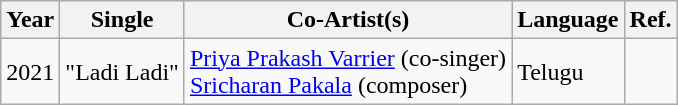<table class="wikitable sortable">
<tr>
<th>Year</th>
<th>Single</th>
<th>Co-Artist(s)</th>
<th>Language</th>
<th>Ref.</th>
</tr>
<tr>
<td>2021</td>
<td>"Ladi Ladi"</td>
<td><a href='#'>Priya Prakash Varrier</a> (co-singer)<br><a href='#'>Sricharan Pakala</a> (composer)</td>
<td>Telugu</td>
<td></td>
</tr>
</table>
